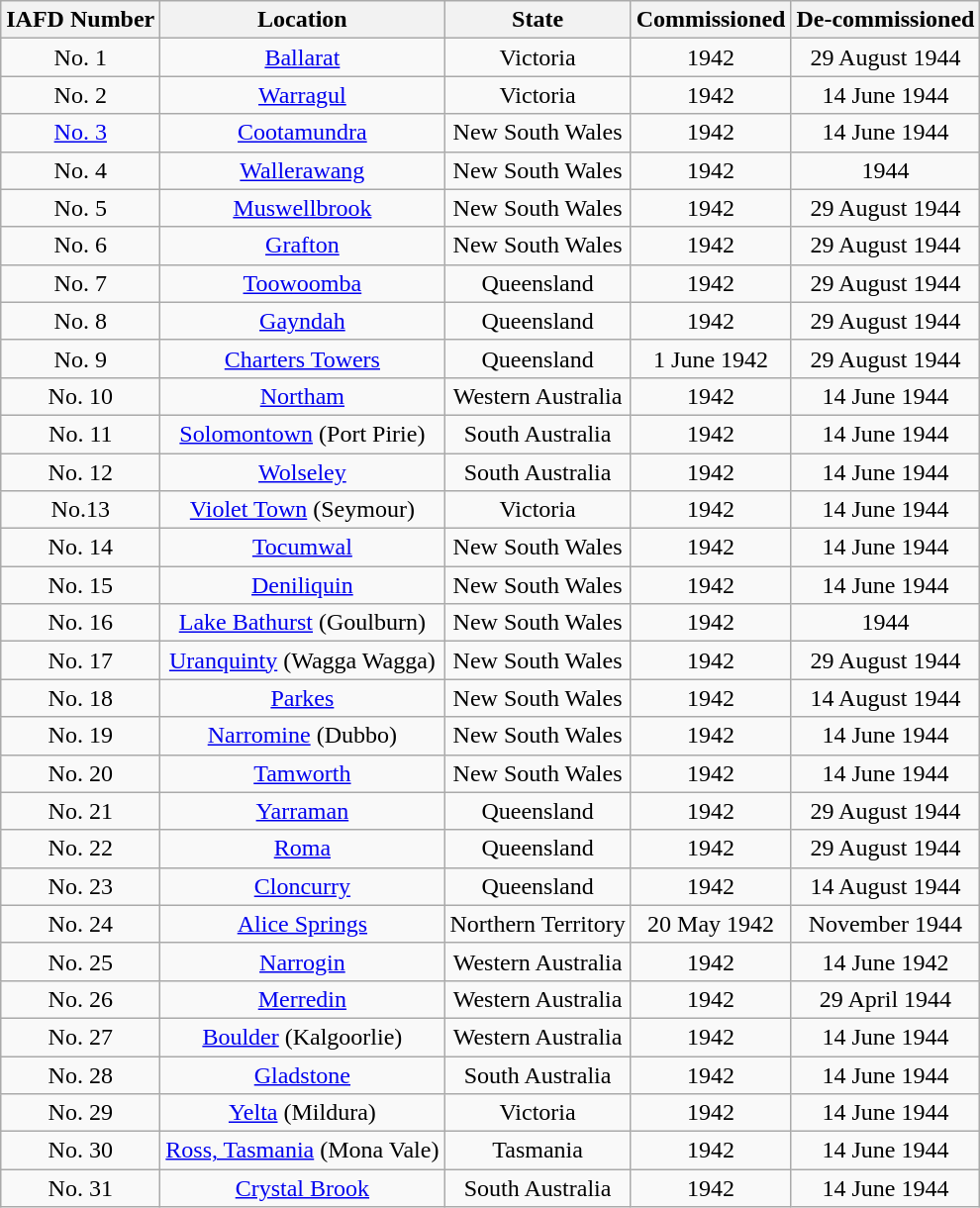<table class="wikitable sortable" style="text-align:center">
<tr>
<th>IAFD Number</th>
<th>Location</th>
<th>State</th>
<th>Commissioned</th>
<th>De-commissioned</th>
</tr>
<tr>
<td>No. 1</td>
<td><a href='#'>Ballarat</a></td>
<td>Victoria</td>
<td>1942</td>
<td>29 August 1944</td>
</tr>
<tr>
<td>No. 2</td>
<td><a href='#'>Warragul</a></td>
<td>Victoria</td>
<td>1942</td>
<td>14 June 1944</td>
</tr>
<tr>
<td><a href='#'>No. 3</a></td>
<td><a href='#'>Cootamundra</a></td>
<td>New South Wales</td>
<td>1942</td>
<td>14 June 1944</td>
</tr>
<tr>
<td>No. 4</td>
<td><a href='#'>Wallerawang</a></td>
<td>New South Wales</td>
<td>1942</td>
<td>1944</td>
</tr>
<tr>
<td>No. 5</td>
<td><a href='#'>Muswellbrook</a></td>
<td>New South Wales</td>
<td>1942</td>
<td>29 August 1944</td>
</tr>
<tr>
<td>No. 6</td>
<td><a href='#'>Grafton</a></td>
<td>New South Wales</td>
<td>1942</td>
<td>29 August 1944</td>
</tr>
<tr>
<td>No. 7</td>
<td><a href='#'>Toowoomba</a></td>
<td>Queensland</td>
<td>1942</td>
<td>29 August 1944</td>
</tr>
<tr>
<td>No. 8</td>
<td><a href='#'>Gayndah</a></td>
<td>Queensland</td>
<td>1942</td>
<td>29 August 1944</td>
</tr>
<tr>
<td>No. 9</td>
<td><a href='#'>Charters Towers</a></td>
<td>Queensland</td>
<td>1 June 1942</td>
<td>29 August 1944</td>
</tr>
<tr>
<td>No. 10</td>
<td><a href='#'>Northam</a></td>
<td>Western Australia</td>
<td>1942</td>
<td>14 June 1944</td>
</tr>
<tr>
<td>No. 11</td>
<td><a href='#'>Solomontown</a> (Port Pirie)</td>
<td>South Australia</td>
<td>1942</td>
<td>14 June 1944</td>
</tr>
<tr>
<td>No. 12</td>
<td><a href='#'>Wolseley</a></td>
<td>South Australia</td>
<td>1942</td>
<td>14 June 1944</td>
</tr>
<tr>
<td>No.13</td>
<td><a href='#'>Violet Town</a> (Seymour)</td>
<td>Victoria</td>
<td>1942</td>
<td>14 June 1944</td>
</tr>
<tr>
<td>No. 14</td>
<td><a href='#'>Tocumwal</a></td>
<td>New South Wales</td>
<td>1942</td>
<td>14 June 1944</td>
</tr>
<tr>
<td>No. 15</td>
<td><a href='#'>Deniliquin</a></td>
<td>New South Wales</td>
<td>1942</td>
<td>14 June 1944</td>
</tr>
<tr>
<td>No. 16</td>
<td><a href='#'>Lake Bathurst</a> (Goulburn)</td>
<td>New South Wales</td>
<td>1942</td>
<td>1944</td>
</tr>
<tr>
<td>No. 17</td>
<td><a href='#'>Uranquinty</a> (Wagga Wagga)</td>
<td>New South Wales</td>
<td>1942</td>
<td>29 August 1944</td>
</tr>
<tr>
<td>No. 18</td>
<td><a href='#'>Parkes</a></td>
<td>New South Wales</td>
<td>1942</td>
<td>14 August 1944</td>
</tr>
<tr>
<td>No. 19</td>
<td><a href='#'>Narromine</a> (Dubbo)</td>
<td>New South Wales</td>
<td>1942</td>
<td>14 June 1944</td>
</tr>
<tr>
<td>No. 20</td>
<td><a href='#'>Tamworth</a></td>
<td>New South Wales</td>
<td>1942</td>
<td>14 June 1944</td>
</tr>
<tr>
<td>No. 21</td>
<td><a href='#'>Yarraman</a></td>
<td>Queensland</td>
<td>1942</td>
<td>29 August 1944</td>
</tr>
<tr>
<td>No. 22</td>
<td><a href='#'>Roma</a></td>
<td>Queensland</td>
<td>1942</td>
<td>29 August 1944</td>
</tr>
<tr>
<td>No. 23</td>
<td><a href='#'>Cloncurry</a></td>
<td>Queensland</td>
<td>1942</td>
<td>14 August 1944</td>
</tr>
<tr>
<td>No. 24</td>
<td><a href='#'>Alice Springs</a></td>
<td>Northern Territory</td>
<td>20 May 1942</td>
<td>November 1944</td>
</tr>
<tr>
<td>No. 25</td>
<td><a href='#'>Narrogin</a></td>
<td>Western Australia</td>
<td>1942</td>
<td>14 June 1942</td>
</tr>
<tr>
<td>No. 26</td>
<td><a href='#'>Merredin</a></td>
<td>Western Australia</td>
<td>1942</td>
<td>29 April 1944</td>
</tr>
<tr>
<td>No. 27</td>
<td><a href='#'>Boulder</a> (Kalgoorlie)</td>
<td>Western Australia</td>
<td>1942</td>
<td>14 June 1944</td>
</tr>
<tr>
<td>No. 28</td>
<td><a href='#'>Gladstone</a></td>
<td>South Australia</td>
<td>1942</td>
<td>14 June 1944</td>
</tr>
<tr>
<td>No. 29</td>
<td><a href='#'>Yelta</a> (Mildura)</td>
<td>Victoria</td>
<td>1942</td>
<td>14 June 1944</td>
</tr>
<tr>
<td>No. 30</td>
<td><a href='#'>Ross, Tasmania</a> (Mona Vale)</td>
<td>Tasmania</td>
<td>1942</td>
<td>14 June 1944</td>
</tr>
<tr>
<td>No. 31</td>
<td><a href='#'>Crystal Brook</a></td>
<td>South Australia</td>
<td>1942</td>
<td>14 June 1944</td>
</tr>
</table>
